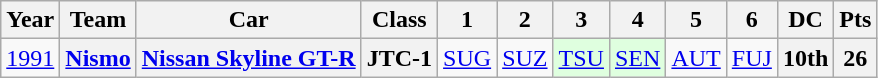<table class="wikitable" style="text-align:center; ">
<tr>
<th>Year</th>
<th>Team</th>
<th>Car</th>
<th>Class</th>
<th>1</th>
<th>2</th>
<th>3</th>
<th>4</th>
<th>5</th>
<th>6</th>
<th>DC</th>
<th>Pts</th>
</tr>
<tr>
<td><a href='#'>1991</a></td>
<th><a href='#'>Nismo</a></th>
<th><a href='#'>Nissan Skyline GT-R</a></th>
<th><span>JTC-1</span></th>
<td><a href='#'>SUG</a></td>
<td><a href='#'>SUZ</a></td>
<td style="background:#DFFFDF;"><a href='#'>TSU</a><br></td>
<td style="background:#DFFFDF;"><a href='#'>SEN</a><br></td>
<td><a href='#'>AUT</a></td>
<td><a href='#'>FUJ</a></td>
<th>10th</th>
<th>26</th>
</tr>
</table>
